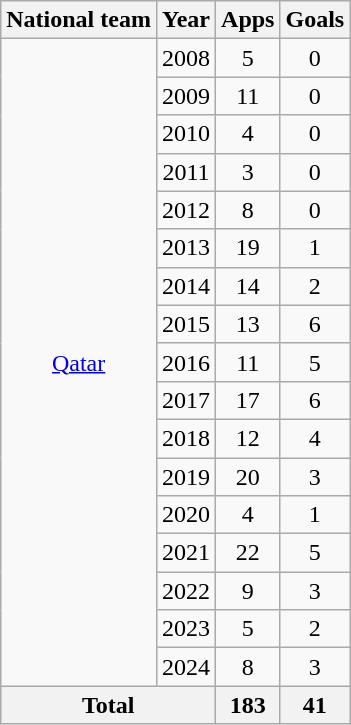<table class="wikitable" style="text-align:center">
<tr>
<th>National team</th>
<th>Year</th>
<th>Apps</th>
<th>Goals</th>
</tr>
<tr>
<td rowspan=17><a href='#'>Qatar</a></td>
<td>2008</td>
<td>5</td>
<td>0</td>
</tr>
<tr>
<td>2009</td>
<td>11</td>
<td>0</td>
</tr>
<tr>
<td>2010</td>
<td>4</td>
<td>0</td>
</tr>
<tr>
<td>2011</td>
<td>3</td>
<td>0</td>
</tr>
<tr>
<td>2012</td>
<td>8</td>
<td>0</td>
</tr>
<tr>
<td>2013</td>
<td>19</td>
<td>1</td>
</tr>
<tr>
<td>2014</td>
<td>14</td>
<td>2</td>
</tr>
<tr>
<td>2015</td>
<td>13</td>
<td>6</td>
</tr>
<tr>
<td>2016</td>
<td>11</td>
<td>5</td>
</tr>
<tr>
<td>2017</td>
<td>17</td>
<td>6</td>
</tr>
<tr>
<td>2018</td>
<td>12</td>
<td>4</td>
</tr>
<tr>
<td>2019</td>
<td>20</td>
<td>3</td>
</tr>
<tr>
<td>2020</td>
<td>4</td>
<td>1</td>
</tr>
<tr>
<td>2021</td>
<td>22</td>
<td>5</td>
</tr>
<tr>
<td>2022</td>
<td>9</td>
<td>3</td>
</tr>
<tr>
<td>2023</td>
<td>5</td>
<td>2</td>
</tr>
<tr>
<td>2024</td>
<td>8</td>
<td>3</td>
</tr>
<tr>
<th colspan=2>Total</th>
<th>183</th>
<th>41</th>
</tr>
</table>
